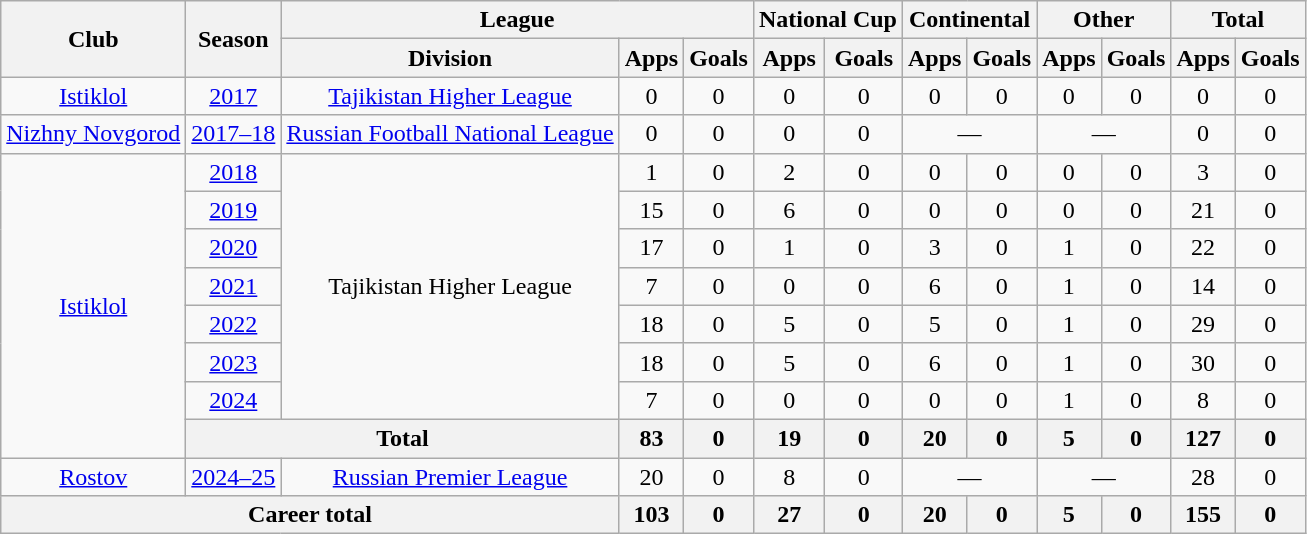<table class="wikitable" style="text-align: center;">
<tr>
<th rowspan="2">Club</th>
<th rowspan="2">Season</th>
<th colspan="3">League</th>
<th colspan="2">National Cup</th>
<th colspan="2">Continental</th>
<th colspan="2">Other</th>
<th colspan="2">Total</th>
</tr>
<tr>
<th>Division</th>
<th>Apps</th>
<th>Goals</th>
<th>Apps</th>
<th>Goals</th>
<th>Apps</th>
<th>Goals</th>
<th>Apps</th>
<th>Goals</th>
<th>Apps</th>
<th>Goals</th>
</tr>
<tr>
<td rowspan="1" valign="center"><a href='#'>Istiklol</a></td>
<td><a href='#'>2017</a></td>
<td rowspan="1" valign="center"><a href='#'>Tajikistan Higher League</a></td>
<td>0</td>
<td>0</td>
<td>0</td>
<td>0</td>
<td>0</td>
<td>0</td>
<td>0</td>
<td>0</td>
<td>0</td>
<td>0</td>
</tr>
<tr>
<td rowspan="1" valign="center"><a href='#'>Nizhny Novgorod</a></td>
<td><a href='#'>2017–18</a></td>
<td rowspan="1" valign="center"><a href='#'>Russian Football National League</a></td>
<td>0</td>
<td>0</td>
<td>0</td>
<td>0</td>
<td colspan="2">—</td>
<td colspan="2">—</td>
<td>0</td>
<td>0</td>
</tr>
<tr>
<td rowspan="8" valign="center"><a href='#'>Istiklol</a></td>
<td><a href='#'>2018</a></td>
<td rowspan="7" valign="center">Tajikistan Higher League</td>
<td>1</td>
<td>0</td>
<td>2</td>
<td>0</td>
<td>0</td>
<td>0</td>
<td>0</td>
<td>0</td>
<td>3</td>
<td>0</td>
</tr>
<tr>
<td><a href='#'>2019</a></td>
<td>15</td>
<td>0</td>
<td>6</td>
<td>0</td>
<td>0</td>
<td>0</td>
<td>0</td>
<td>0</td>
<td>21</td>
<td>0</td>
</tr>
<tr>
<td><a href='#'>2020</a></td>
<td>17</td>
<td>0</td>
<td>1</td>
<td>0</td>
<td>3</td>
<td>0</td>
<td>1</td>
<td>0</td>
<td>22</td>
<td>0</td>
</tr>
<tr>
<td><a href='#'>2021</a></td>
<td>7</td>
<td>0</td>
<td>0</td>
<td>0</td>
<td>6</td>
<td>0</td>
<td>1</td>
<td>0</td>
<td>14</td>
<td>0</td>
</tr>
<tr>
<td><a href='#'>2022</a></td>
<td>18</td>
<td>0</td>
<td>5</td>
<td>0</td>
<td>5</td>
<td>0</td>
<td>1</td>
<td>0</td>
<td>29</td>
<td>0</td>
</tr>
<tr>
<td><a href='#'>2023</a></td>
<td>18</td>
<td>0</td>
<td>5</td>
<td>0</td>
<td>6</td>
<td>0</td>
<td>1</td>
<td>0</td>
<td>30</td>
<td>0</td>
</tr>
<tr>
<td><a href='#'>2024</a></td>
<td>7</td>
<td>0</td>
<td>0</td>
<td>0</td>
<td>0</td>
<td>0</td>
<td>1</td>
<td>0</td>
<td>8</td>
<td>0</td>
</tr>
<tr>
<th colspan="2">Total</th>
<th>83</th>
<th>0</th>
<th>19</th>
<th>0</th>
<th>20</th>
<th>0</th>
<th>5</th>
<th>0</th>
<th>127</th>
<th>0</th>
</tr>
<tr>
<td><a href='#'>Rostov</a></td>
<td><a href='#'>2024–25</a></td>
<td><a href='#'>Russian Premier League</a></td>
<td>20</td>
<td>0</td>
<td>8</td>
<td>0</td>
<td colspan="2">—</td>
<td colspan="2">—</td>
<td>28</td>
<td>0</td>
</tr>
<tr>
<th colspan="3">Career total</th>
<th>103</th>
<th>0</th>
<th>27</th>
<th>0</th>
<th>20</th>
<th>0</th>
<th>5</th>
<th>0</th>
<th>155</th>
<th>0</th>
</tr>
</table>
